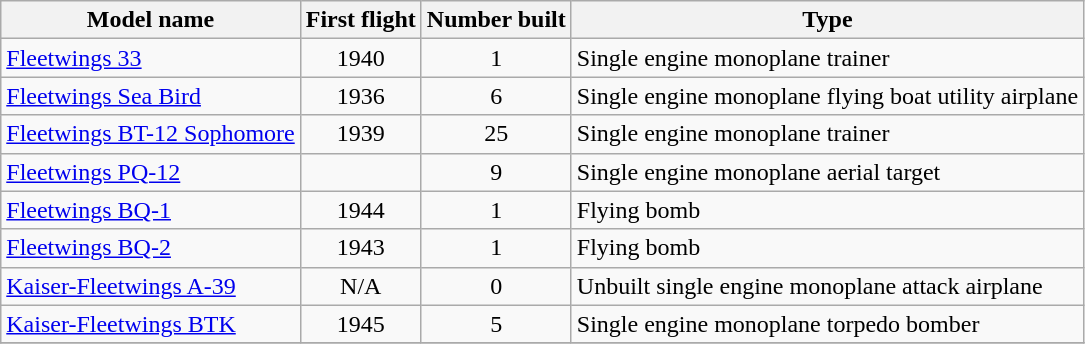<table class="wikitable sortable">
<tr>
<th>Model name</th>
<th>First flight</th>
<th>Number built</th>
<th>Type</th>
</tr>
<tr>
<td align=left><a href='#'>Fleetwings 33</a></td>
<td align=center>1940</td>
<td align=center>1</td>
<td align=left>Single engine monoplane trainer</td>
</tr>
<tr>
<td align=left><a href='#'>Fleetwings Sea Bird</a></td>
<td align=center>1936</td>
<td align=center>6</td>
<td align=left>Single engine monoplane flying boat utility airplane</td>
</tr>
<tr>
<td align=left><a href='#'>Fleetwings BT-12 Sophomore</a></td>
<td align=center>1939</td>
<td align=center>25</td>
<td align=left>Single engine monoplane trainer</td>
</tr>
<tr>
<td align=left><a href='#'>Fleetwings PQ-12</a></td>
<td align=center></td>
<td align=center>9</td>
<td align=left>Single engine monoplane aerial target</td>
</tr>
<tr>
<td align=left><a href='#'>Fleetwings BQ-1</a></td>
<td align=center>1944</td>
<td align=center>1</td>
<td align=left>Flying bomb</td>
</tr>
<tr>
<td align=left><a href='#'>Fleetwings BQ-2</a></td>
<td align=center>1943</td>
<td align=center>1</td>
<td align=left>Flying bomb</td>
</tr>
<tr>
<td align=left><a href='#'>Kaiser-Fleetwings A-39</a></td>
<td align=center>N/A</td>
<td align=center>0</td>
<td align=left>Unbuilt single engine monoplane attack airplane</td>
</tr>
<tr>
<td align=left><a href='#'>Kaiser-Fleetwings BTK</a></td>
<td align=center>1945</td>
<td align=center>5</td>
<td align=left>Single engine monoplane torpedo bomber</td>
</tr>
<tr>
</tr>
</table>
